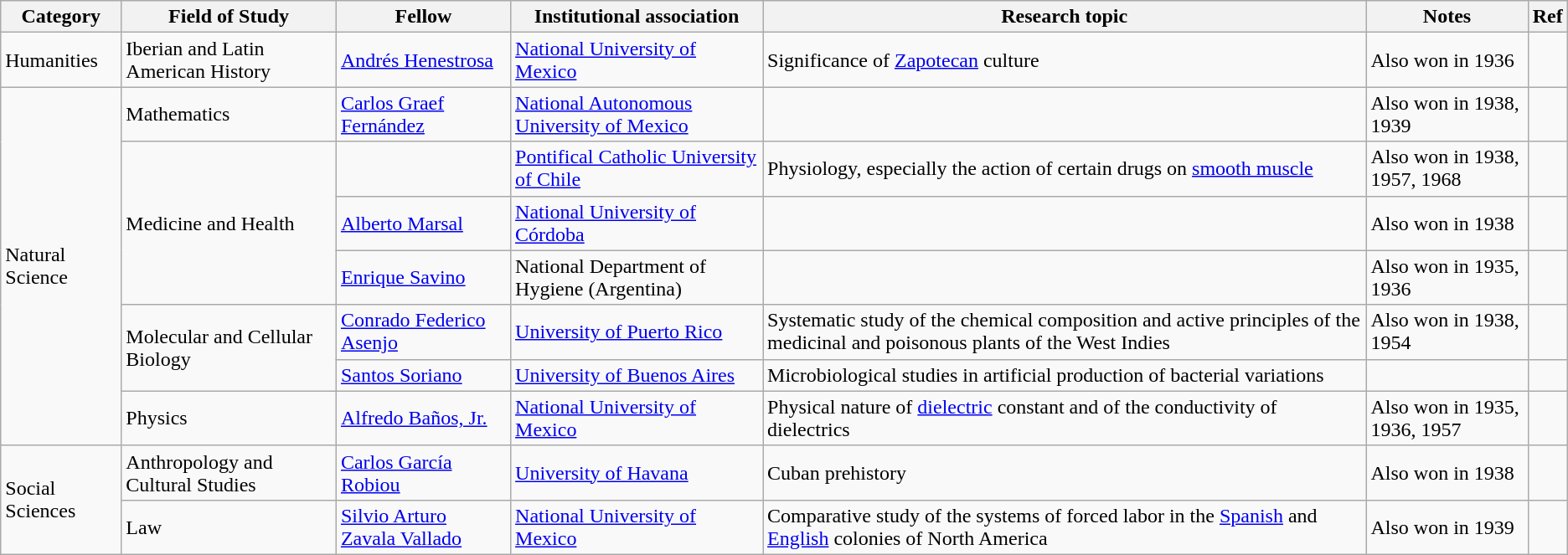<table class="wikitable sortable">
<tr>
<th>Category</th>
<th>Field of Study</th>
<th>Fellow</th>
<th>Institutional association </th>
<th>Research topic</th>
<th>Notes</th>
<th class="unsortable">Ref</th>
</tr>
<tr>
<td>Humanities</td>
<td>Iberian and Latin American History</td>
<td><a href='#'>Andrés Henestrosa</a></td>
<td><a href='#'>National University of Mexico</a></td>
<td>Significance of <a href='#'>Zapotecan</a> culture</td>
<td>Also won in 1936</td>
<td></td>
</tr>
<tr>
<td rowspan="7">Natural Science</td>
<td>Mathematics</td>
<td><a href='#'>Carlos Graef Fernández</a></td>
<td><a href='#'>National Autonomous University of Mexico</a></td>
<td></td>
<td>Also won in 1938, 1939</td>
<td></td>
</tr>
<tr>
<td rowspan="3">Medicine and Health</td>
<td></td>
<td><a href='#'>Pontifical Catholic University of Chile</a></td>
<td>Physiology, especially the action of certain drugs on <a href='#'>smooth muscle</a></td>
<td>Also won in 1938, 1957, 1968</td>
<td></td>
</tr>
<tr>
<td><a href='#'>Alberto Marsal</a></td>
<td><a href='#'>National University of Córdoba</a></td>
<td></td>
<td>Also won in 1938</td>
<td></td>
</tr>
<tr>
<td><a href='#'>Enrique Savino</a></td>
<td>National Department of Hygiene (Argentina)</td>
<td></td>
<td>Also won in 1935, 1936</td>
<td></td>
</tr>
<tr>
<td rowspan="2">Molecular and Cellular Biology</td>
<td><a href='#'>Conrado Federico Asenjo</a></td>
<td><a href='#'>University of Puerto Rico</a></td>
<td>Systematic study of the chemical composition and active principles of the medicinal and poisonous plants of the West Indies</td>
<td>Also won in 1938, 1954</td>
<td></td>
</tr>
<tr>
<td><a href='#'>Santos Soriano</a></td>
<td><a href='#'>University of Buenos Aires</a></td>
<td>Microbiological studies in artificial production of bacterial variations</td>
<td></td>
<td></td>
</tr>
<tr>
<td>Physics</td>
<td><a href='#'>Alfredo Baños, Jr.</a></td>
<td><a href='#'>National University of Mexico</a></td>
<td>Physical nature of <a href='#'>dielectric</a> constant and of the conductivity of dielectrics</td>
<td>Also won in 1935, 1936, 1957</td>
<td></td>
</tr>
<tr>
<td rowspan="2">Social Sciences</td>
<td>Anthropology and Cultural Studies</td>
<td><a href='#'>Carlos García Robiou</a></td>
<td><a href='#'>University of Havana</a></td>
<td>Cuban prehistory</td>
<td>Also won in 1938</td>
<td></td>
</tr>
<tr>
<td>Law</td>
<td><a href='#'>Silvio Arturo Zavala Vallado</a></td>
<td><a href='#'>National University of Mexico</a></td>
<td>Comparative study of the systems of forced labor in the <a href='#'>Spanish</a> and <a href='#'>English</a> colonies of North America</td>
<td>Also won in 1939</td>
<td></td>
</tr>
</table>
